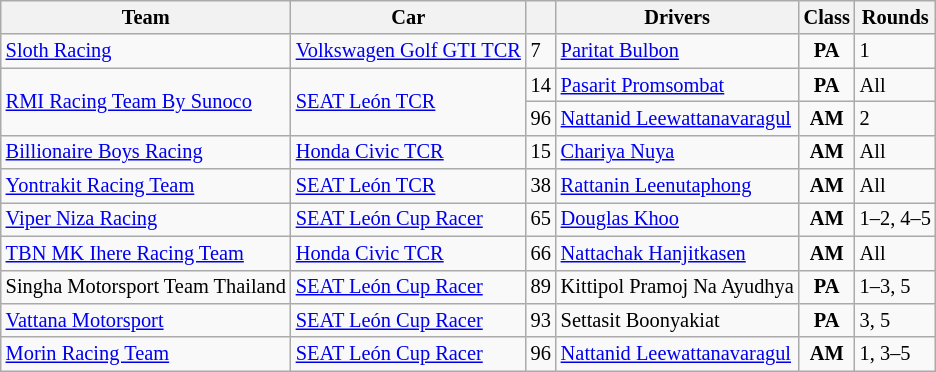<table class="wikitable" style="font-size: 85%;">
<tr>
<th>Team</th>
<th>Car</th>
<th></th>
<th>Drivers</th>
<th>Class</th>
<th>Rounds</th>
</tr>
<tr>
<td> <a href='#'>Sloth Racing</a></td>
<td><a href='#'>Volkswagen Golf GTI TCR</a></td>
<td>7</td>
<td> <a href='#'>Paritat Bulbon</a></td>
<td align=center><strong><span>PA</span></strong></td>
<td>1</td>
</tr>
<tr>
<td rowspan=2> <a href='#'>RMI Racing Team By Sunoco</a></td>
<td rowspan=2><a href='#'>SEAT León TCR</a></td>
<td>14</td>
<td> <a href='#'>Pasarit Promsombat</a></td>
<td align=center><strong><span>PA</span></strong></td>
<td>All</td>
</tr>
<tr>
<td>96</td>
<td> <a href='#'>Nattanid Leewattanavaragul</a></td>
<td align=center><strong><span>AM</span></strong></td>
<td>2</td>
</tr>
<tr>
<td> <a href='#'>Billionaire Boys Racing</a></td>
<td><a href='#'>Honda Civic TCR</a></td>
<td>15</td>
<td> <a href='#'>Chariya Nuya</a></td>
<td align=center><strong><span>AM</span></strong></td>
<td>All</td>
</tr>
<tr>
<td> <a href='#'>Yontrakit Racing Team</a></td>
<td><a href='#'>SEAT León TCR</a></td>
<td>38</td>
<td> <a href='#'>Rattanin Leenutaphong</a></td>
<td align=center><strong><span>AM</span></strong></td>
<td>All</td>
</tr>
<tr>
<td> <a href='#'>Viper Niza Racing</a></td>
<td><a href='#'>SEAT León Cup Racer</a></td>
<td>65</td>
<td> <a href='#'>Douglas Khoo</a></td>
<td align=center><strong><span>AM</span></strong></td>
<td>1–2, 4–5</td>
</tr>
<tr>
<td> <a href='#'>TBN MK Ihere Racing Team</a></td>
<td><a href='#'>Honda Civic TCR</a></td>
<td>66</td>
<td> <a href='#'>Nattachak Hanjitkasen</a></td>
<td align=center><strong><span>AM</span></strong></td>
<td>All</td>
</tr>
<tr>
<td> Singha Motorsport Team Thailand</td>
<td><a href='#'>SEAT León Cup Racer</a></td>
<td>89</td>
<td> Kittipol Pramoj Na Ayudhya</td>
<td align=center><strong><span>PA</span></strong></td>
<td>1–3, 5</td>
</tr>
<tr>
<td> <a href='#'>Vattana Motorsport</a></td>
<td><a href='#'>SEAT León Cup Racer</a></td>
<td>93</td>
<td> Settasit Boonyakiat</td>
<td align=center><strong><span>PA</span></strong></td>
<td>3, 5</td>
</tr>
<tr>
<td> <a href='#'>Morin Racing Team</a></td>
<td><a href='#'>SEAT León Cup Racer</a></td>
<td>96</td>
<td> <a href='#'>Nattanid Leewattanavaragul</a></td>
<td align=center><strong><span>AM</span></strong></td>
<td>1, 3–5</td>
</tr>
</table>
